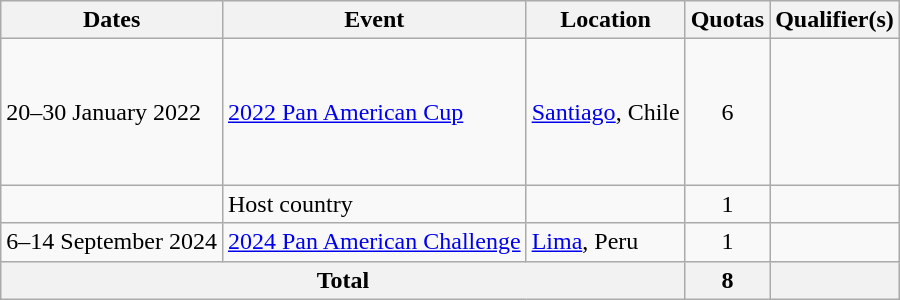<table class="wikitable">
<tr>
<th>Dates</th>
<th>Event</th>
<th>Location</th>
<th>Quotas</th>
<th>Qualifier(s)</th>
</tr>
<tr>
<td>20–30 January 2022</td>
<td><a href='#'>2022 Pan American Cup</a></td>
<td><a href='#'>Santiago</a>, Chile</td>
<td align=center>6</td>
<td><br><br><br><br><br></td>
</tr>
<tr>
<td></td>
<td>Host country</td>
<td></td>
<td align=center>1</td>
<td></td>
</tr>
<tr>
<td>6–14 September 2024</td>
<td><a href='#'>2024 Pan American Challenge</a></td>
<td><a href='#'>Lima</a>, Peru</td>
<td align=center>1</td>
<td></td>
</tr>
<tr>
<th colspan=3>Total</th>
<th>8</th>
<th></th>
</tr>
</table>
